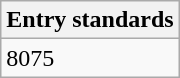<table class="wikitable" border="1" align="upright">
<tr>
<th>Entry standards</th>
</tr>
<tr>
<td>8075</td>
</tr>
</table>
